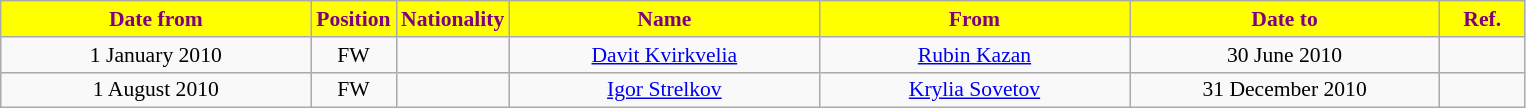<table class="wikitable" style="text-align:center; font-size:90%; ">
<tr>
<th style="background:#ffff00; color:purple; width:200px;">Date from</th>
<th style="background:#ffff00; color:purple; width:50px;">Position</th>
<th style="background:#ffff00; color:purple; width:50px;">Nationality</th>
<th style="background:#ffff00; color:purple; width:200px;">Name</th>
<th style="background:#ffff00; color:purple; width:200px;">From</th>
<th style="background:#ffff00; color:purple; width:200px;">Date to</th>
<th style="background:#ffff00; color:purple; width:50px;">Ref.</th>
</tr>
<tr>
<td>1 January 2010</td>
<td>FW</td>
<td></td>
<td><a href='#'>Davit Kvirkvelia</a></td>
<td><a href='#'>Rubin Kazan</a></td>
<td>30 June 2010</td>
<td></td>
</tr>
<tr>
<td>1 August 2010</td>
<td>FW</td>
<td></td>
<td><a href='#'>Igor Strelkov</a></td>
<td><a href='#'>Krylia Sovetov</a></td>
<td>31 December 2010</td>
<td></td>
</tr>
</table>
